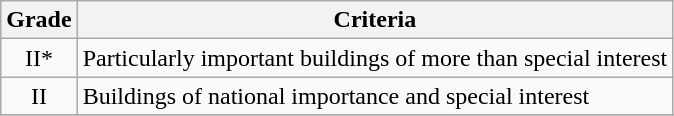<table class="wikitable" border="1">
<tr>
<th>Grade</th>
<th>Criteria</th>
</tr>
<tr>
<td align="center" >II*</td>
<td>Particularly important buildings of more than special interest</td>
</tr>
<tr>
<td align="center" >II</td>
<td>Buildings of national importance and special interest</td>
</tr>
<tr>
</tr>
</table>
